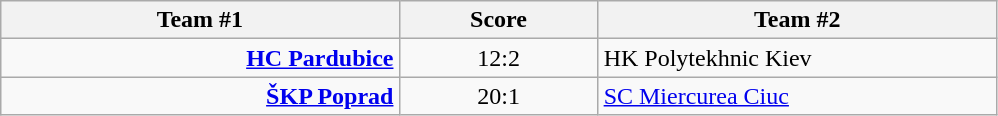<table class="wikitable" style="text-align: center;">
<tr>
<th width=22%>Team #1</th>
<th width=11%>Score</th>
<th width=22%>Team #2</th>
</tr>
<tr>
<td style="text-align: right;"><strong><a href='#'>HC Pardubice</a></strong> </td>
<td>12:2</td>
<td style="text-align: left;"> HK Polytekhnic Kiev</td>
</tr>
<tr>
<td style="text-align: right;"><strong><a href='#'>ŠKP Poprad</a></strong> </td>
<td>20:1</td>
<td style="text-align: left;"> <a href='#'>SC Miercurea Ciuc</a></td>
</tr>
</table>
